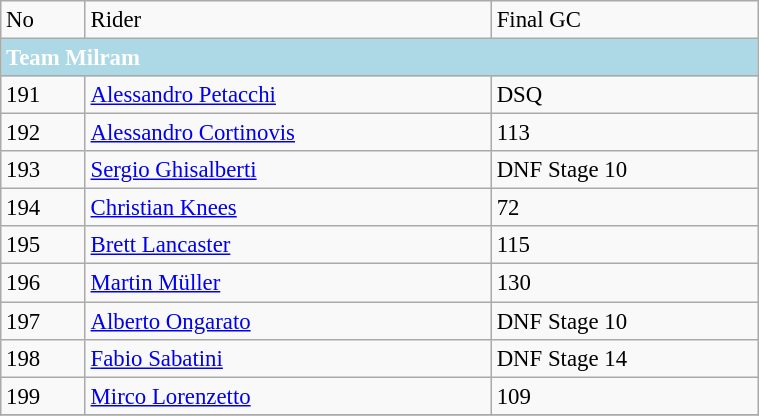<table class=wikitable style="font-size:95%" width="40%">
<tr>
<td>No</td>
<td>Rider</td>
<td>Final GC</td>
</tr>
<tr>
<td colspan=3 bgcolor="lightblue" style="color:white"><strong>Team Milram</strong></td>
</tr>
<tr>
<td>191</td>
<td> <a href='#'>Alessandro Petacchi</a></td>
<td>DSQ</td>
</tr>
<tr>
<td>192</td>
<td> <a href='#'>Alessandro Cortinovis</a></td>
<td>113</td>
</tr>
<tr>
<td>193</td>
<td> <a href='#'>Sergio Ghisalberti</a></td>
<td>DNF Stage 10</td>
</tr>
<tr>
<td>194</td>
<td> <a href='#'>Christian Knees</a></td>
<td>72</td>
</tr>
<tr>
<td>195</td>
<td> <a href='#'>Brett Lancaster</a></td>
<td>115</td>
</tr>
<tr>
<td>196</td>
<td> <a href='#'>Martin Müller</a></td>
<td>130</td>
</tr>
<tr>
<td>197</td>
<td> <a href='#'>Alberto Ongarato</a></td>
<td>DNF Stage 10</td>
</tr>
<tr>
<td>198</td>
<td> <a href='#'>Fabio Sabatini</a></td>
<td>DNF Stage 14</td>
</tr>
<tr>
<td>199</td>
<td> <a href='#'>Mirco Lorenzetto</a></td>
<td>109</td>
</tr>
<tr>
</tr>
</table>
